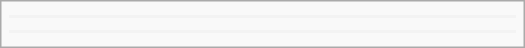<table class="infobox" width=350>
<tr>
<td></td>
</tr>
<tr style="background-color:#f3f3f3">
<td></td>
</tr>
<tr>
<td></td>
</tr>
<tr>
</tr>
<tr style="background-color:#f3f3f3">
<td></td>
</tr>
<tr>
<td></td>
</tr>
</table>
